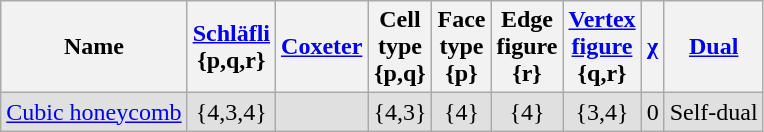<table class="wikitable">
<tr>
<th>Name</th>
<th><a href='#'>Schläfli</a><br>{p,q,r}</th>
<th><a href='#'>Coxeter</a><br></th>
<th>Cell<br>type<br>{p,q}</th>
<th>Face<br>type<br>{p}</th>
<th>Edge<br>figure<br>{r}</th>
<th><a href='#'>Vertex<br>figure</a><br>{q,r}</th>
<th><a href='#'>χ</a></th>
<th><a href='#'>Dual</a></th>
</tr>
<tr BGCOLOR="#e0e0e0" align=center>
<td><a href='#'>Cubic honeycomb</a></td>
<td>{4,3,4}</td>
<td></td>
<td>{4,3}</td>
<td>{4}</td>
<td>{4}</td>
<td>{3,4}</td>
<td>0</td>
<td>Self-dual</td>
</tr>
</table>
